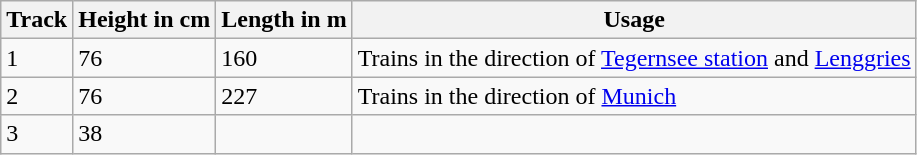<table class="wikitable">
<tr>
<th>Track</th>
<th>Height in cm</th>
<th>Length in m</th>
<th>Usage</th>
</tr>
<tr>
<td align="centre">1</td>
<td align="centre">76</td>
<td align="centre">160</td>
<td>Trains in the direction of <a href='#'>Tegernsee station</a> and <a href='#'>Lenggries</a></td>
</tr>
<tr>
<td align="centre">2</td>
<td align="centre">76</td>
<td align="centre">227</td>
<td>Trains in the direction of <a href='#'>Munich</a></td>
</tr>
<tr>
<td align="centre">3</td>
<td align="centre">38</td>
<td align="centre"></td>
<td align="centre"></td>
</tr>
</table>
